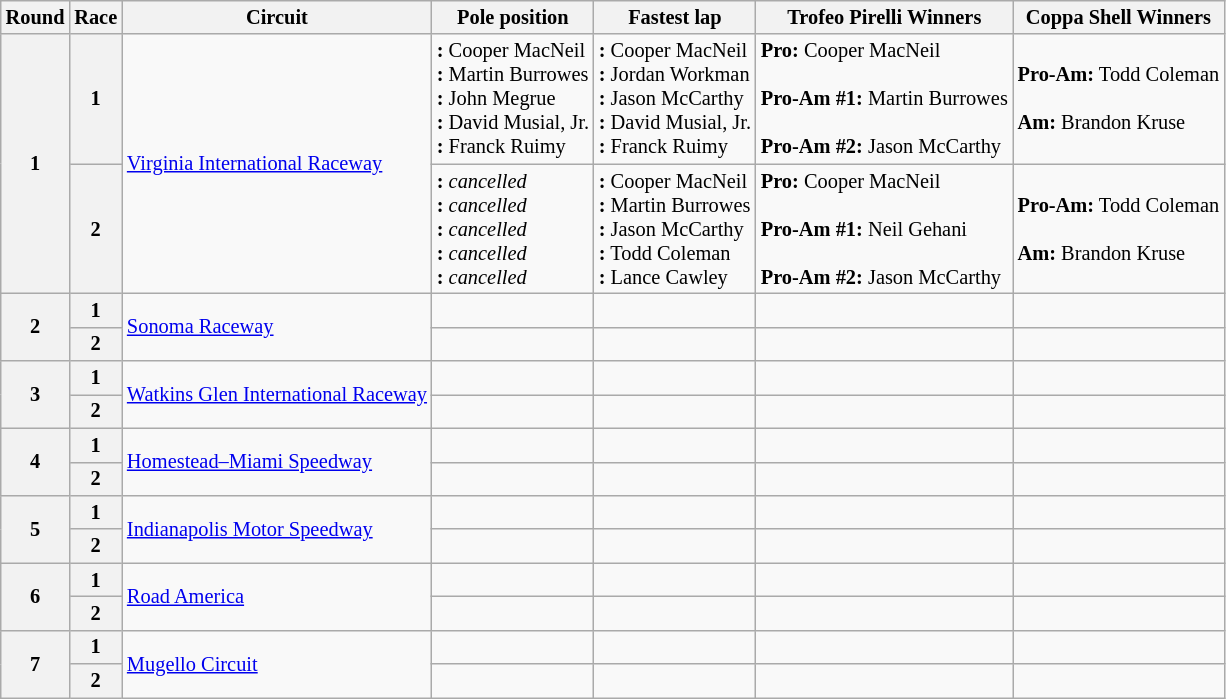<table class="wikitable" style="font-size: 85%;">
<tr>
<th>Round</th>
<th>Race</th>
<th>Circuit</th>
<th>Pole position</th>
<th>Fastest lap</th>
<th>Trofeo Pirelli Winners</th>
<th>Coppa Shell Winners</th>
</tr>
<tr>
<th rowspan=2>1</th>
<th>1</th>
<td rowspan=2> <a href='#'>Virginia International Raceway</a></td>
<td><strong>:</strong>  Cooper MacNeil<br><strong>:</strong>  Martin Burrowes<br><strong>:</strong>  John Megrue<br><strong>:</strong>  David Musial, Jr.<br><strong>:</strong>  Franck Ruimy</td>
<td><strong>:</strong>  Cooper MacNeil<br><strong>:</strong>  Jordan Workman<br><strong>:</strong>  Jason McCarthy<br><strong>:</strong>  David Musial, Jr.<br><strong>:</strong>  Franck Ruimy</td>
<td><strong>Pro:</strong>  Cooper MacNeil<br><br><strong>Pro-Am #1:</strong>  Martin Burrowes<br><br><strong>Pro-Am #2:</strong>  Jason McCarthy<br></td>
<td><strong>Pro-Am:</strong>  Todd Coleman<br><br><strong>Am:</strong>  Brandon Kruse<br></td>
</tr>
<tr>
<th>2</th>
<td><strong>:</strong> <em>cancelled</em><br><strong>:</strong> <em>cancelled</em><br><strong>:</strong> <em>cancelled</em><br><strong>:</strong> <em>cancelled</em><br><strong>:</strong> <em>cancelled</em></td>
<td><strong>:</strong>  Cooper MacNeil<br><strong>:</strong>  Martin Burrowes<br><strong>:</strong>  Jason McCarthy<br><strong>:</strong>  Todd Coleman<br><strong>:</strong>  Lance Cawley</td>
<td><strong>Pro:</strong>  Cooper MacNeil<br><br><strong>Pro-Am #1:</strong>  Neil Gehani<br><br><strong>Pro-Am #2:</strong>  Jason McCarthy<br></td>
<td><strong>Pro-Am:</strong>  Todd Coleman<br><br><strong>Am:</strong>  Brandon Kruse<br></td>
</tr>
<tr>
<th rowspan=2>2</th>
<th>1</th>
<td rowspan=2> <a href='#'>Sonoma Raceway</a></td>
<td></td>
<td></td>
<td></td>
<td></td>
</tr>
<tr>
<th>2</th>
<td></td>
<td></td>
<td></td>
<td></td>
</tr>
<tr>
<th rowspan=2>3</th>
<th>1</th>
<td rowspan=2> <a href='#'>Watkins Glen International Raceway</a></td>
<td></td>
<td></td>
<td></td>
<td></td>
</tr>
<tr>
<th>2</th>
<td></td>
<td></td>
<td></td>
<td></td>
</tr>
<tr>
<th rowspan=2>4</th>
<th>1</th>
<td rowspan=2> <a href='#'>Homestead–Miami Speedway</a></td>
<td></td>
<td></td>
<td></td>
<td></td>
</tr>
<tr>
<th>2</th>
<td></td>
<td></td>
<td></td>
<td></td>
</tr>
<tr>
<th rowspan=2>5</th>
<th>1</th>
<td rowspan=2> <a href='#'>Indianapolis Motor Speedway</a></td>
<td></td>
<td></td>
<td></td>
<td></td>
</tr>
<tr>
<th>2</th>
<td></td>
<td></td>
<td></td>
<td></td>
</tr>
<tr>
<th rowspan=2>6</th>
<th>1</th>
<td rowspan=2> <a href='#'>Road America</a></td>
<td></td>
<td></td>
<td></td>
<td></td>
</tr>
<tr>
<th>2</th>
<td></td>
<td></td>
<td></td>
<td></td>
</tr>
<tr>
<th rowspan=2>7</th>
<th>1</th>
<td rowspan=2> <a href='#'>Mugello Circuit</a></td>
<td></td>
<td></td>
<td></td>
<td></td>
</tr>
<tr>
<th>2</th>
<td></td>
<td></td>
<td></td>
<td></td>
</tr>
</table>
